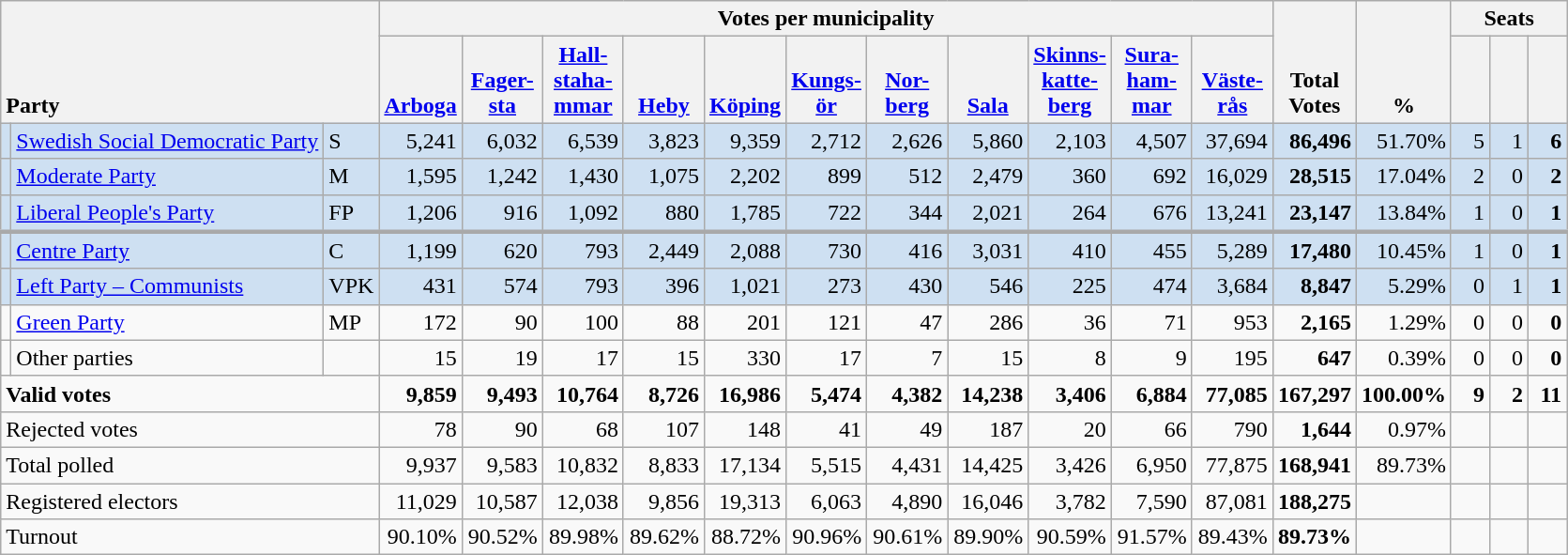<table class="wikitable" border="1" style="text-align:right;">
<tr>
<th style="text-align:left;" valign=bottom rowspan=2 colspan=3>Party</th>
<th colspan=11>Votes per municipality</th>
<th align=center valign=bottom rowspan=2 width="50">Total Votes</th>
<th align=center valign=bottom rowspan=2 width="50">%</th>
<th colspan=3>Seats</th>
</tr>
<tr>
<th align=center valign=bottom width="50"><a href='#'>Arboga</a></th>
<th align=center valign=bottom width="50"><a href='#'>Fager- sta</a></th>
<th align=center valign=bottom width="50"><a href='#'>Hall- staha- mmar</a></th>
<th align=center valign=bottom width="50"><a href='#'>Heby</a></th>
<th align=center valign=bottom width="50"><a href='#'>Köping</a></th>
<th align=center valign=bottom width="50"><a href='#'>Kungs- ör</a></th>
<th align=center valign=bottom width="50"><a href='#'>Nor- berg</a></th>
<th align=center valign=bottom width="50"><a href='#'>Sala</a></th>
<th align=center valign=bottom width="50"><a href='#'>Skinns- katte- berg</a></th>
<th align=center valign=bottom width="50"><a href='#'>Sura- ham- mar</a></th>
<th align=center valign=bottom width="50"><a href='#'>Väste- rås</a></th>
<th align=center valign=bottom width="20"><small></small></th>
<th align=center valign=bottom width="20"><small><a href='#'></a></small></th>
<th align=center valign=bottom width="20"><small></small></th>
</tr>
<tr style="background:#CEE0F2;">
<td></td>
<td align=left style="white-space: nowrap;"><a href='#'>Swedish Social Democratic Party</a></td>
<td align=left>S</td>
<td>5,241</td>
<td>6,032</td>
<td>6,539</td>
<td>3,823</td>
<td>9,359</td>
<td>2,712</td>
<td>2,626</td>
<td>5,860</td>
<td>2,103</td>
<td>4,507</td>
<td>37,694</td>
<td><strong>86,496</strong></td>
<td>51.70%</td>
<td>5</td>
<td>1</td>
<td><strong>6</strong></td>
</tr>
<tr style="background:#CEE0F2;">
<td></td>
<td align=left><a href='#'>Moderate Party</a></td>
<td align=left>M</td>
<td>1,595</td>
<td>1,242</td>
<td>1,430</td>
<td>1,075</td>
<td>2,202</td>
<td>899</td>
<td>512</td>
<td>2,479</td>
<td>360</td>
<td>692</td>
<td>16,029</td>
<td><strong>28,515</strong></td>
<td>17.04%</td>
<td>2</td>
<td>0</td>
<td><strong>2</strong></td>
</tr>
<tr style="background:#CEE0F2;">
<td></td>
<td align=left><a href='#'>Liberal People's Party</a></td>
<td align=left>FP</td>
<td>1,206</td>
<td>916</td>
<td>1,092</td>
<td>880</td>
<td>1,785</td>
<td>722</td>
<td>344</td>
<td>2,021</td>
<td>264</td>
<td>676</td>
<td>13,241</td>
<td><strong>23,147</strong></td>
<td>13.84%</td>
<td>1</td>
<td>0</td>
<td><strong>1</strong></td>
</tr>
<tr style="background:#CEE0F2; border-top:3px solid darkgray;">
<td></td>
<td align=left><a href='#'>Centre Party</a></td>
<td align=left>C</td>
<td>1,199</td>
<td>620</td>
<td>793</td>
<td>2,449</td>
<td>2,088</td>
<td>730</td>
<td>416</td>
<td>3,031</td>
<td>410</td>
<td>455</td>
<td>5,289</td>
<td><strong>17,480</strong></td>
<td>10.45%</td>
<td>1</td>
<td>0</td>
<td><strong>1</strong></td>
</tr>
<tr style="background:#CEE0F2;">
<td></td>
<td align=left><a href='#'>Left Party – Communists</a></td>
<td align=left>VPK</td>
<td>431</td>
<td>574</td>
<td>793</td>
<td>396</td>
<td>1,021</td>
<td>273</td>
<td>430</td>
<td>546</td>
<td>225</td>
<td>474</td>
<td>3,684</td>
<td><strong>8,847</strong></td>
<td>5.29%</td>
<td>0</td>
<td>1</td>
<td><strong>1</strong></td>
</tr>
<tr>
<td></td>
<td align=left><a href='#'>Green Party</a></td>
<td align=left>MP</td>
<td>172</td>
<td>90</td>
<td>100</td>
<td>88</td>
<td>201</td>
<td>121</td>
<td>47</td>
<td>286</td>
<td>36</td>
<td>71</td>
<td>953</td>
<td><strong>2,165</strong></td>
<td>1.29%</td>
<td>0</td>
<td>0</td>
<td><strong>0</strong></td>
</tr>
<tr>
<td></td>
<td align=left>Other parties</td>
<td></td>
<td>15</td>
<td>19</td>
<td>17</td>
<td>15</td>
<td>330</td>
<td>17</td>
<td>7</td>
<td>15</td>
<td>8</td>
<td>9</td>
<td>195</td>
<td><strong>647</strong></td>
<td>0.39%</td>
<td>0</td>
<td>0</td>
<td><strong>0</strong></td>
</tr>
<tr style="font-weight:bold">
<td align=left colspan=3>Valid votes</td>
<td>9,859</td>
<td>9,493</td>
<td>10,764</td>
<td>8,726</td>
<td>16,986</td>
<td>5,474</td>
<td>4,382</td>
<td>14,238</td>
<td>3,406</td>
<td>6,884</td>
<td>77,085</td>
<td>167,297</td>
<td>100.00%</td>
<td>9</td>
<td>2</td>
<td>11</td>
</tr>
<tr>
<td align=left colspan=3>Rejected votes</td>
<td>78</td>
<td>90</td>
<td>68</td>
<td>107</td>
<td>148</td>
<td>41</td>
<td>49</td>
<td>187</td>
<td>20</td>
<td>66</td>
<td>790</td>
<td><strong>1,644</strong></td>
<td>0.97%</td>
<td></td>
<td></td>
<td></td>
</tr>
<tr>
<td align=left colspan=3>Total polled</td>
<td>9,937</td>
<td>9,583</td>
<td>10,832</td>
<td>8,833</td>
<td>17,134</td>
<td>5,515</td>
<td>4,431</td>
<td>14,425</td>
<td>3,426</td>
<td>6,950</td>
<td>77,875</td>
<td><strong>168,941</strong></td>
<td>89.73%</td>
<td></td>
<td></td>
<td></td>
</tr>
<tr>
<td align=left colspan=3>Registered electors</td>
<td>11,029</td>
<td>10,587</td>
<td>12,038</td>
<td>9,856</td>
<td>19,313</td>
<td>6,063</td>
<td>4,890</td>
<td>16,046</td>
<td>3,782</td>
<td>7,590</td>
<td>87,081</td>
<td><strong>188,275</strong></td>
<td></td>
<td></td>
<td></td>
<td></td>
</tr>
<tr>
<td align=left colspan=3>Turnout</td>
<td>90.10%</td>
<td>90.52%</td>
<td>89.98%</td>
<td>89.62%</td>
<td>88.72%</td>
<td>90.96%</td>
<td>90.61%</td>
<td>89.90%</td>
<td>90.59%</td>
<td>91.57%</td>
<td>89.43%</td>
<td><strong>89.73%</strong></td>
<td></td>
<td></td>
<td></td>
<td></td>
</tr>
</table>
